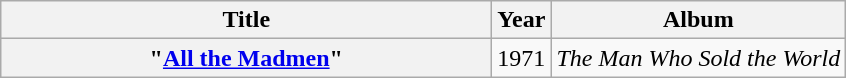<table class="wikitable plainrowheaders" style="text-align:center;">
<tr>
<th scope="col" style="width:20em;">Title</th>
<th scope="col" style="width:1em;">Year</th>
<th>Album</th>
</tr>
<tr>
<th scope="row">"<a href='#'>All the Madmen</a>"</th>
<td>1971</td>
<td><em>The Man Who Sold the World</em></td>
</tr>
</table>
